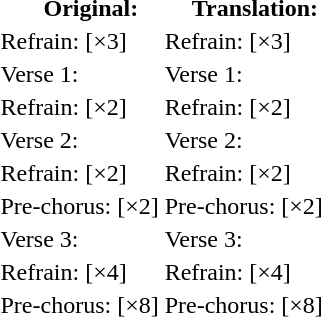<table style="vertical-align:top">
<tr>
<th style="width:50%; padding-left: 1em">Original:</th>
<th style="width:50%; padding-left: 1em">Translation:</th>
</tr>
<tr>
<td>Refrain: [×3]<br></td>
<td>Refrain: [×3]<br></td>
</tr>
<tr>
<td>Verse 1:<br></td>
<td>Verse 1:<br></td>
</tr>
<tr>
<td>Refrain: [×2]<br></td>
<td>Refrain: [×2]<br></td>
</tr>
<tr>
<td>Verse 2:<br></td>
<td>Verse 2:<br></td>
</tr>
<tr>
<td>Refrain: [×2]<br></td>
<td>Refrain: [×2]<br></td>
</tr>
<tr>
<td>Pre-chorus: [×2]<br></td>
<td>Pre-chorus: [×2]<br></td>
</tr>
<tr>
<td>Verse 3:<br></td>
<td>Verse 3:<br></td>
</tr>
<tr>
<td>Refrain: [×4]<br></td>
<td>Refrain: [×4]<br></td>
</tr>
<tr>
<td>Pre-chorus: [×8]<br></td>
<td>Pre-chorus: [×8]<br></td>
</tr>
</table>
